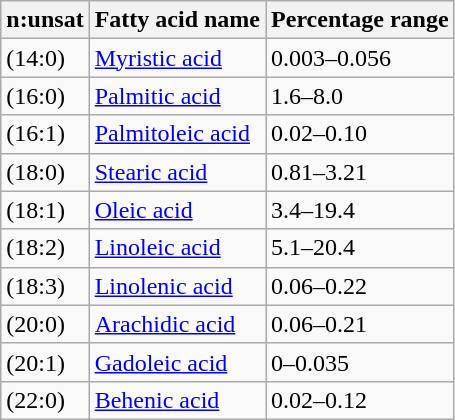<table class="wikitable">
<tr>
<th>n:unsat</th>
<th>Fatty acid name</th>
<th>Percentage range</th>
</tr>
<tr>
<td>(14:0)</td>
<td><a href='#'>Myristic acid</a></td>
<td>0.003–0.056</td>
</tr>
<tr>
<td>(16:0)</td>
<td><a href='#'>Palmitic acid</a></td>
<td>1.6–8.0</td>
</tr>
<tr>
<td>(16:1)</td>
<td><a href='#'>Palmitoleic acid</a></td>
<td>0.02–0.10</td>
</tr>
<tr>
<td>(18:0)</td>
<td><a href='#'>Stearic acid</a></td>
<td>0.81–3.21</td>
</tr>
<tr>
<td>(18:1)</td>
<td><a href='#'>Oleic acid</a></td>
<td>3.4–19.4</td>
</tr>
<tr>
<td>(18:2)</td>
<td><a href='#'>Linoleic acid</a></td>
<td>5.1–20.4</td>
</tr>
<tr>
<td>(18:3)</td>
<td><a href='#'>Linolenic acid</a></td>
<td>0.06–0.22</td>
</tr>
<tr>
<td>(20:0)</td>
<td><a href='#'>Arachidic acid</a></td>
<td>0.06–0.21</td>
</tr>
<tr>
<td>(20:1)</td>
<td><a href='#'>Gadoleic acid</a></td>
<td>0–0.035</td>
</tr>
<tr>
<td>(22:0)</td>
<td><a href='#'>Behenic acid</a></td>
<td>0.02–0.12</td>
</tr>
</table>
